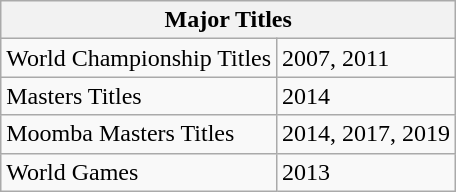<table class="wikitable">
<tr>
<th colspan="2">Major Titles</th>
</tr>
<tr>
<td>World Championship Titles</td>
<td>2007, 2011</td>
</tr>
<tr>
<td>Masters Titles</td>
<td>2014</td>
</tr>
<tr>
<td>Moomba Masters Titles</td>
<td>2014, 2017, 2019</td>
</tr>
<tr>
<td>World Games</td>
<td>2013</td>
</tr>
</table>
